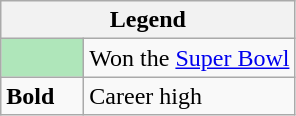<table class="wikitable mw-collapsible">
<tr>
<th colspan="2">Legend</th>
</tr>
<tr>
<td style="background:#afe6ba; width:3em;"></td>
<td>Won the <a href='#'>Super Bowl</a></td>
</tr>
<tr>
<td><strong>Bold</strong></td>
<td>Career high</td>
</tr>
</table>
